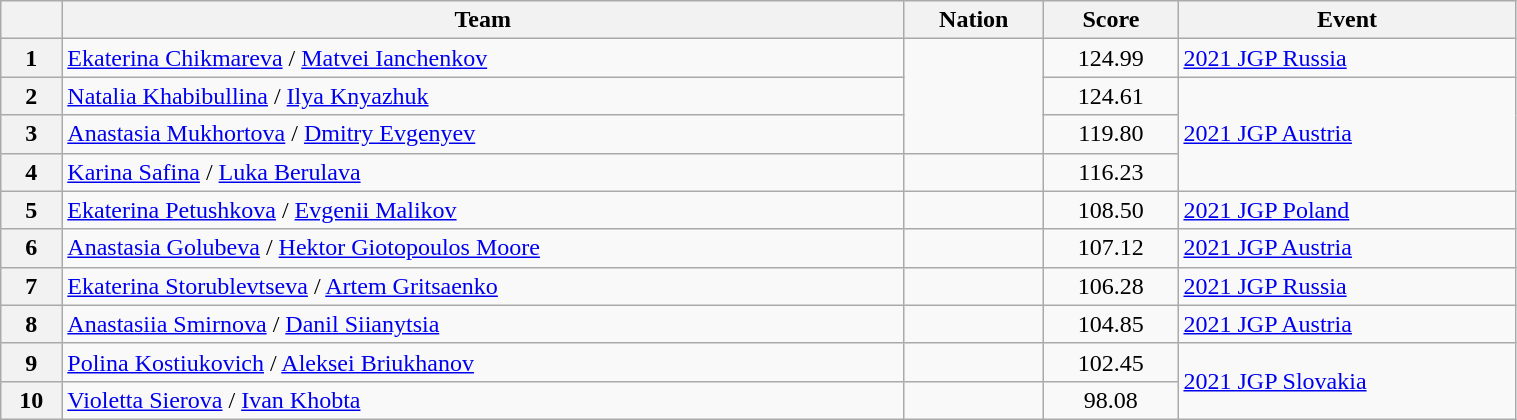<table class="wikitable sortable" style="text-align:left; width:80%">
<tr>
<th scope="col"></th>
<th scope="col">Team</th>
<th scope="col">Nation</th>
<th scope="col">Score</th>
<th scope="col">Event</th>
</tr>
<tr>
<th scope="row">1</th>
<td><a href='#'>Ekaterina Chikmareva</a> / <a href='#'>Matvei Ianchenkov</a></td>
<td rowspan="3"></td>
<td style="text-align:center;">124.99</td>
<td><a href='#'>2021 JGP Russia</a></td>
</tr>
<tr>
<th scope="row">2</th>
<td><a href='#'>Natalia Khabibullina</a> / <a href='#'>Ilya Knyazhuk</a></td>
<td style="text-align:center;">124.61</td>
<td rowspan="3"><a href='#'>2021 JGP Austria</a></td>
</tr>
<tr>
<th scope="row">3</th>
<td><a href='#'>Anastasia Mukhortova</a> / <a href='#'>Dmitry Evgenyev</a></td>
<td style="text-align:center;">119.80</td>
</tr>
<tr>
<th scope="row">4</th>
<td><a href='#'>Karina Safina</a> / <a href='#'>Luka Berulava</a></td>
<td></td>
<td style="text-align:center;">116.23</td>
</tr>
<tr>
<th scope="row">5</th>
<td><a href='#'>Ekaterina Petushkova</a> / <a href='#'>Evgenii Malikov</a></td>
<td></td>
<td style="text-align:center;">108.50</td>
<td><a href='#'>2021 JGP Poland</a></td>
</tr>
<tr>
<th scope="row">6</th>
<td><a href='#'>Anastasia Golubeva</a> / <a href='#'>Hektor Giotopoulos Moore</a></td>
<td></td>
<td style="text-align:center;">107.12</td>
<td><a href='#'>2021 JGP Austria</a></td>
</tr>
<tr>
<th scope="row">7</th>
<td><a href='#'>Ekaterina Storublevtseva</a> / <a href='#'>Artem Gritsaenko</a></td>
<td></td>
<td style="text-align:center;">106.28</td>
<td><a href='#'>2021 JGP Russia</a></td>
</tr>
<tr>
<th scope="row">8</th>
<td><a href='#'>Anastasiia Smirnova</a> / <a href='#'>Danil Siianytsia</a></td>
<td></td>
<td style="text-align:center;">104.85</td>
<td><a href='#'>2021 JGP Austria</a></td>
</tr>
<tr>
<th scope="row">9</th>
<td><a href='#'>Polina Kostiukovich</a> / <a href='#'>Aleksei Briukhanov</a></td>
<td></td>
<td style="text-align:center;">102.45</td>
<td rowspan="2"><a href='#'>2021 JGP Slovakia</a></td>
</tr>
<tr>
<th scope="row">10</th>
<td><a href='#'>Violetta Sierova</a> / <a href='#'>Ivan Khobta</a></td>
<td></td>
<td style="text-align:center;">98.08</td>
</tr>
</table>
